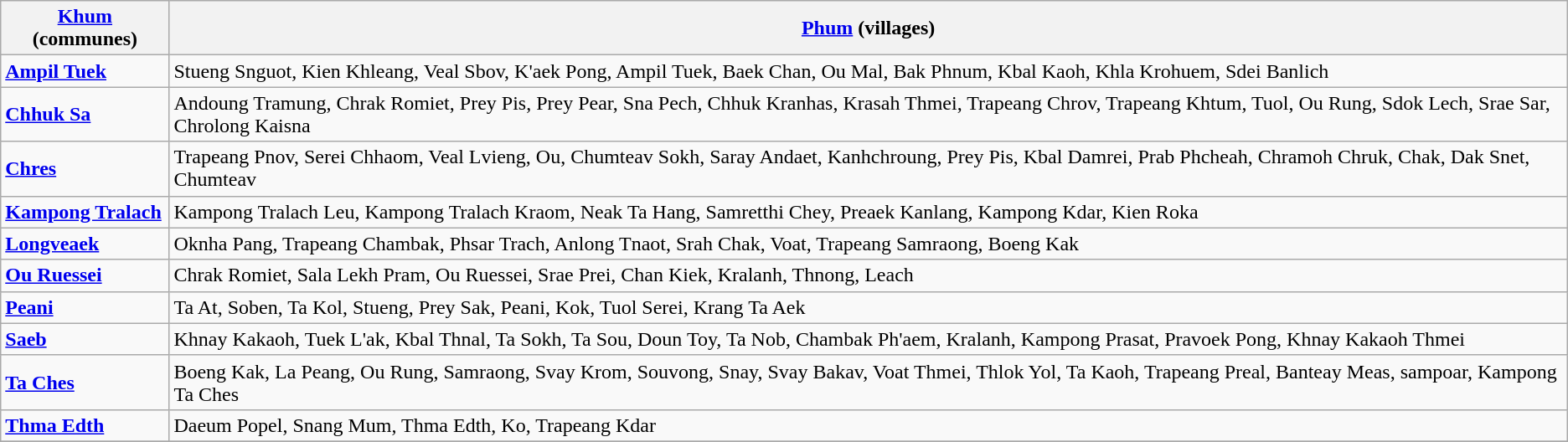<table class="wikitable">
<tr>
<th><a href='#'>Khum</a> (communes)</th>
<th><a href='#'>Phum</a> (villages)</th>
</tr>
<tr>
<td><strong><a href='#'>Ampil Tuek</a></strong></td>
<td>Stueng Snguot, Kien Khleang, Veal Sbov, K'aek Pong, Ampil Tuek, Baek Chan, Ou Mal, Bak Phnum, Kbal Kaoh, Khla Krohuem, Sdei Banlich</td>
</tr>
<tr>
<td><strong><a href='#'>Chhuk Sa</a></strong></td>
<td>Andoung Tramung, Chrak Romiet, Prey Pis, Prey Pear, Sna Pech, Chhuk Kranhas, Krasah Thmei, Trapeang Chrov, Trapeang Khtum, Tuol, Ou Rung, Sdok Lech, Srae Sar, Chrolong Kaisna</td>
</tr>
<tr>
<td><strong><a href='#'>Chres</a></strong></td>
<td>Trapeang Pnov, Serei Chhaom, Veal Lvieng, Ou, Chumteav Sokh, Saray Andaet, Kanhchroung, Prey Pis, Kbal Damrei, Prab Phcheah, Chramoh Chruk, Chak, Dak Snet, Chumteav</td>
</tr>
<tr>
<td><strong><a href='#'>Kampong Tralach</a></strong></td>
<td>Kampong Tralach Leu, Kampong Tralach Kraom, Neak Ta Hang, Samretthi Chey, Preaek Kanlang, Kampong Kdar, Kien Roka</td>
</tr>
<tr>
<td><strong><a href='#'>Longveaek</a></strong></td>
<td>Oknha Pang, Trapeang Chambak, Phsar Trach, Anlong Tnaot, Srah Chak, Voat, Trapeang Samraong, Boeng Kak</td>
</tr>
<tr>
<td><strong><a href='#'>Ou Ruessei</a></strong></td>
<td>Chrak Romiet, Sala Lekh Pram, Ou Ruessei, Srae Prei, Chan Kiek, Kralanh, Thnong, Leach</td>
</tr>
<tr>
<td><strong><a href='#'>Peani</a></strong></td>
<td>Ta At, Soben, Ta Kol, Stueng, Prey Sak, Peani, Kok, Tuol Serei, Krang Ta Aek</td>
</tr>
<tr>
<td><strong><a href='#'>Saeb</a></strong></td>
<td>Khnay Kakaoh, Tuek L'ak, Kbal Thnal, Ta Sokh, Ta Sou, Doun Toy, Ta Nob, Chambak Ph'aem, Kralanh, Kampong Prasat, Pravoek Pong, Khnay Kakaoh Thmei</td>
</tr>
<tr>
<td><strong><a href='#'>Ta Ches</a></strong></td>
<td>Boeng Kak, La Peang, Ou Rung, Samraong, Svay Krom, Souvong, Snay, Svay Bakav, Voat Thmei, Thlok Yol, Ta Kaoh, Trapeang Preal, Banteay Meas, sampoar, Kampong Ta Ches</td>
</tr>
<tr>
<td><strong><a href='#'>Thma Edth</a></strong></td>
<td>Daeum Popel, Snang Mum, Thma Edth, Ko, Trapeang Kdar</td>
</tr>
<tr>
</tr>
</table>
